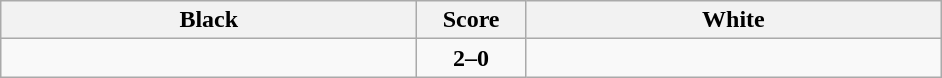<table class="wikitable" style="text-align: center;">
<tr>
<th align="right" width="270">Black</th>
<th width="65">Score</th>
<th align="left" width="270">White</th>
</tr>
<tr>
<td align=left><strong></strong></td>
<td align=center><strong>2–0</strong></td>
<td align=left></td>
</tr>
</table>
